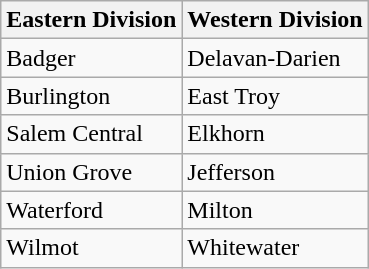<table class="wikitable">
<tr>
<th>Eastern Division</th>
<th>Western Division</th>
</tr>
<tr>
<td>Badger</td>
<td>Delavan-Darien</td>
</tr>
<tr>
<td>Burlington</td>
<td>East Troy</td>
</tr>
<tr>
<td>Salem Central</td>
<td>Elkhorn</td>
</tr>
<tr>
<td>Union Grove</td>
<td>Jefferson</td>
</tr>
<tr>
<td>Waterford</td>
<td>Milton</td>
</tr>
<tr>
<td>Wilmot</td>
<td>Whitewater</td>
</tr>
</table>
